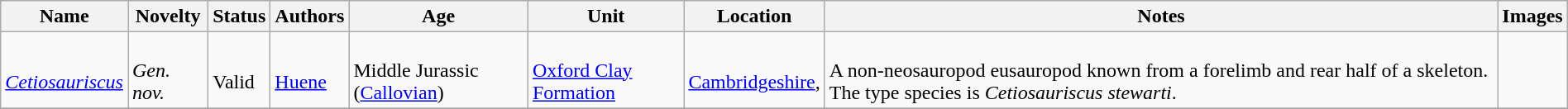<table class="wikitable sortable" align="center" width="100%">
<tr>
<th>Name</th>
<th>Novelty</th>
<th>Status</th>
<th>Authors</th>
<th>Age</th>
<th>Unit</th>
<th>Location</th>
<th>Notes</th>
<th>Images</th>
</tr>
<tr>
<td><br><em><a href='#'>Cetiosauriscus</a></em></td>
<td><br><em>Gen. nov.</em></td>
<td><br>Valid</td>
<td><br><a href='#'>Huene</a></td>
<td><br>Middle Jurassic (<a href='#'>Callovian</a>)</td>
<td><br><a href='#'>Oxford Clay Formation</a></td>
<td><br><a href='#'>Cambridgeshire</a>,<br></td>
<td><br>A non-neosauropod eusauropod known from a forelimb and rear half of a skeleton. The type species is <em>Cetiosauriscus stewarti</em>.</td>
<td><br></td>
</tr>
<tr>
</tr>
</table>
